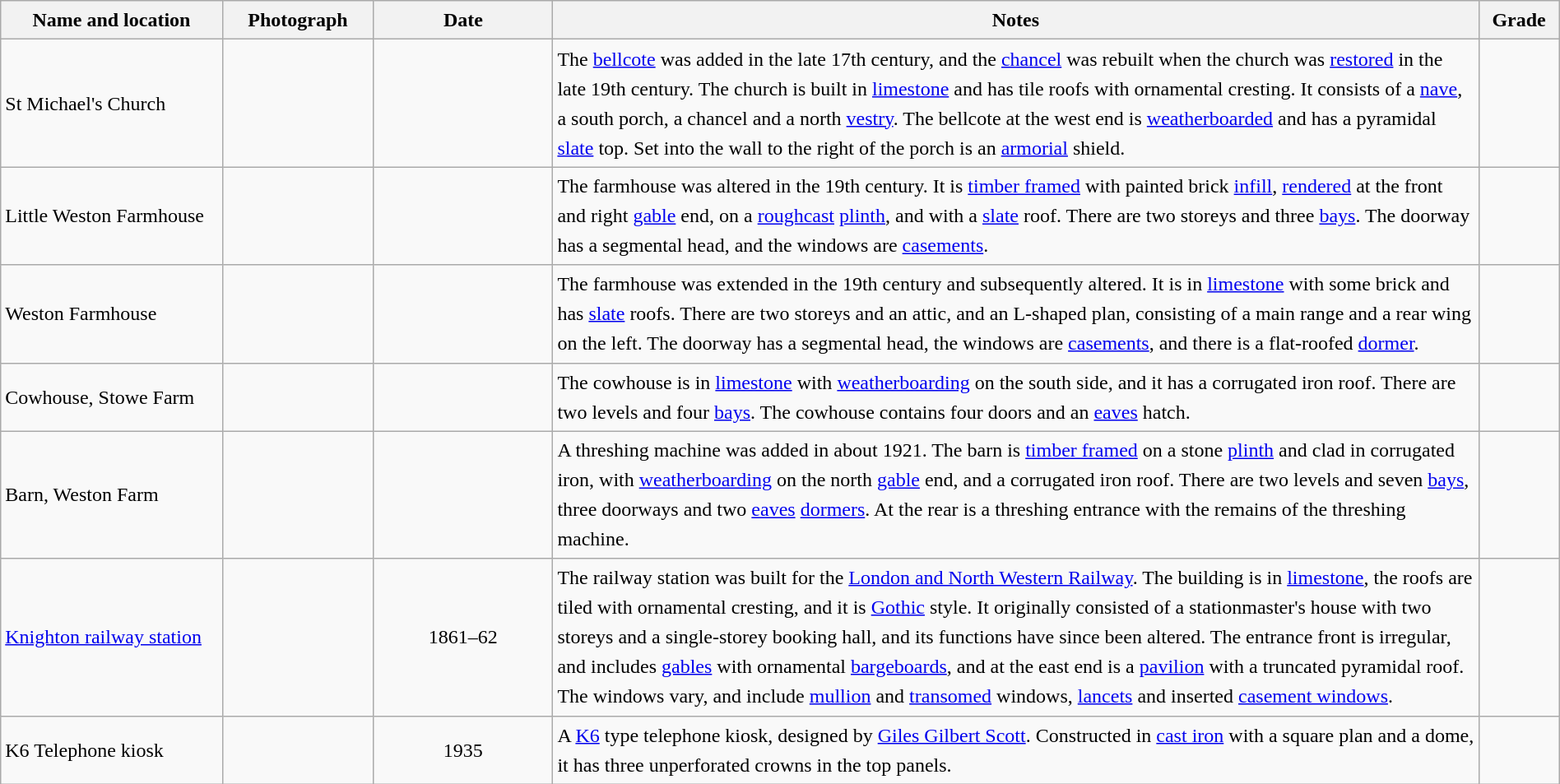<table class="wikitable sortable plainrowheaders" style="width:100%; border:0; text-align:left; line-height:150%;">
<tr>
<th scope="col"  style="width:150px">Name and location</th>
<th scope="col"  style="width:100px" class="unsortable">Photograph</th>
<th scope="col"  style="width:120px">Date</th>
<th scope="col"  style="width:650px" class="unsortable">Notes</th>
<th scope="col"  style="width:50px">Grade</th>
</tr>
<tr>
<td>St Michael's Church<br><small></small></td>
<td></td>
<td align="center"></td>
<td>The <a href='#'>bellcote</a> was added in the late 17th century, and the <a href='#'>chancel</a> was rebuilt when the church was <a href='#'>restored</a> in the late 19th century.  The church is built in <a href='#'>limestone</a> and has tile roofs with ornamental cresting.  It consists of a <a href='#'>nave</a>, a south porch, a chancel and a north <a href='#'>vestry</a>.  The bellcote at the west end is <a href='#'>weatherboarded</a> and has a pyramidal <a href='#'>slate</a> top.  Set into the wall to the right of the porch is an <a href='#'>armorial</a> shield.</td>
<td align="center" ></td>
</tr>
<tr>
<td>Little Weston Farmhouse<br><small></small></td>
<td></td>
<td align="center"></td>
<td>The farmhouse was altered in the 19th century.  It is <a href='#'>timber framed</a> with painted brick <a href='#'>infill</a>, <a href='#'>rendered</a> at the front and right <a href='#'>gable</a> end, on a <a href='#'>roughcast</a> <a href='#'>plinth</a>, and with a <a href='#'>slate</a> roof.  There are two storeys and three <a href='#'>bays</a>.  The doorway has a segmental head, and the windows are <a href='#'>casements</a>.</td>
<td align="center" ></td>
</tr>
<tr>
<td>Weston Farmhouse<br><small></small></td>
<td></td>
<td align="center"></td>
<td>The farmhouse was extended in the 19th century and subsequently altered.  It is in <a href='#'>limestone</a> with some brick and has <a href='#'>slate</a> roofs.  There are two storeys and an attic, and an L-shaped plan, consisting of a main range and a rear wing on the left.  The doorway has a segmental head, the windows are <a href='#'>casements</a>, and there is a flat-roofed <a href='#'>dormer</a>.</td>
<td align="center" ></td>
</tr>
<tr>
<td>Cowhouse, Stowe Farm<br><small></small></td>
<td></td>
<td align="center"></td>
<td>The cowhouse is in <a href='#'>limestone</a> with <a href='#'>weatherboarding</a> on the south side, and it has a corrugated iron roof.  There are two levels and four <a href='#'>bays</a>.  The cowhouse contains four doors and an <a href='#'>eaves</a> hatch.</td>
<td align="center" ></td>
</tr>
<tr>
<td>Barn, Weston Farm<br><small></small></td>
<td></td>
<td align="center"></td>
<td>A threshing machine was added in about 1921.  The barn is <a href='#'>timber framed</a> on a stone <a href='#'>plinth</a> and clad in corrugated iron, with <a href='#'>weatherboarding</a> on the north <a href='#'>gable</a> end, and a corrugated iron roof.  There are two levels and seven <a href='#'>bays</a>, three doorways and two <a href='#'>eaves</a> <a href='#'>dormers</a>.  At the rear is a threshing entrance with the remains of the threshing machine.</td>
<td align="center" ></td>
</tr>
<tr>
<td><a href='#'>Knighton railway station</a><br><small></small></td>
<td></td>
<td align="center">1861–62</td>
<td>The railway station was built for the <a href='#'>London and North Western Railway</a>.  The building is in <a href='#'>limestone</a>, the roofs are tiled with ornamental cresting, and it is <a href='#'>Gothic</a> style.  It originally consisted of a stationmaster's house with two storeys and a single-storey booking hall, and its functions have since been altered.  The entrance front is irregular, and includes <a href='#'>gables</a> with ornamental <a href='#'>bargeboards</a>, and at the east end is a <a href='#'>pavilion</a> with a truncated pyramidal roof.  The windows vary, and include <a href='#'>mullion</a> and <a href='#'>transomed</a> windows, <a href='#'>lancets</a> and inserted <a href='#'>casement windows</a>.</td>
<td align="center" ></td>
</tr>
<tr>
<td>K6 Telephone kiosk<br><small></small></td>
<td></td>
<td align="center">1935</td>
<td>A <a href='#'>K6</a> type telephone kiosk, designed by <a href='#'>Giles Gilbert Scott</a>.  Constructed in <a href='#'>cast iron</a> with a square plan and a dome, it has three unperforated crowns in the top panels.</td>
<td align="center" ></td>
</tr>
<tr>
</tr>
</table>
